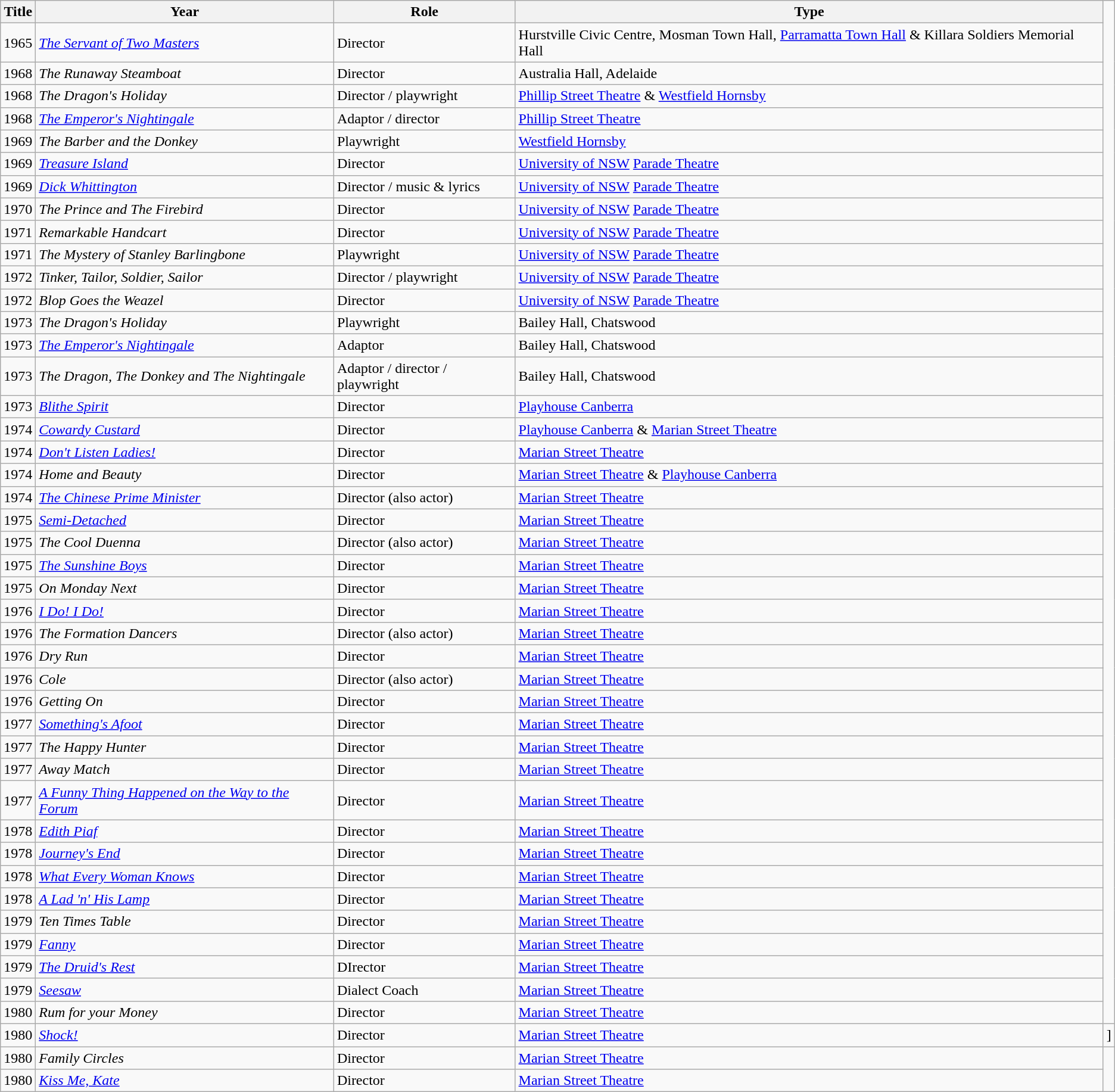<table class="wikitable">
<tr>
<th>Title</th>
<th>Year</th>
<th>Role</th>
<th>Type</th>
</tr>
<tr>
<td>1965</td>
<td><em><a href='#'>The Servant of Two Masters</a></em></td>
<td>Director</td>
<td>Hurstville Civic Centre, Mosman Town Hall, <a href='#'>Parramatta Town Hall</a> & Killara Soldiers Memorial Hall</td>
</tr>
<tr>
<td>1968</td>
<td><em>The Runaway Steamboat</em></td>
<td>Director</td>
<td>Australia Hall, Adelaide</td>
</tr>
<tr>
<td>1968</td>
<td><em>The Dragon's Holiday</em></td>
<td>Director / playwright</td>
<td><a href='#'>Phillip Street Theatre</a> & <a href='#'>Westfield Hornsby</a></td>
</tr>
<tr>
<td>1968</td>
<td><em><a href='#'>The Emperor's Nightingale</a></em></td>
<td>Adaptor / director</td>
<td><a href='#'>Phillip Street Theatre</a></td>
</tr>
<tr>
<td>1969</td>
<td><em>The Barber and the Donkey</em></td>
<td>Playwright</td>
<td><a href='#'>Westfield Hornsby</a></td>
</tr>
<tr>
<td>1969</td>
<td><em><a href='#'>Treasure Island</a></em></td>
<td>Director</td>
<td><a href='#'>University of NSW</a> <a href='#'>Parade Theatre</a></td>
</tr>
<tr>
<td>1969</td>
<td><em><a href='#'>Dick Whittington</a></em></td>
<td>Director / music & lyrics</td>
<td><a href='#'>University of NSW</a> <a href='#'>Parade Theatre</a></td>
</tr>
<tr>
<td>1970</td>
<td><em>The Prince and The Firebird</em></td>
<td>Director</td>
<td><a href='#'>University of NSW</a> <a href='#'>Parade Theatre</a></td>
</tr>
<tr>
<td>1971</td>
<td><em>Remarkable Handcart</em></td>
<td>Director</td>
<td><a href='#'>University of NSW</a> <a href='#'>Parade Theatre</a></td>
</tr>
<tr>
<td>1971</td>
<td><em>The Mystery of Stanley Barlingbone</em></td>
<td>Playwright</td>
<td><a href='#'>University of NSW</a> <a href='#'>Parade Theatre</a></td>
</tr>
<tr>
<td>1972</td>
<td><em>Tinker, Tailor, Soldier, Sailor</em></td>
<td>Director / playwright</td>
<td><a href='#'>University of NSW</a> <a href='#'>Parade Theatre</a></td>
</tr>
<tr>
<td>1972</td>
<td><em>Blop Goes the Weazel</em></td>
<td>Director</td>
<td><a href='#'>University of NSW</a> <a href='#'>Parade Theatre</a></td>
</tr>
<tr>
<td>1973</td>
<td><em>The Dragon's Holiday</em></td>
<td>Playwright</td>
<td>Bailey Hall, Chatswood</td>
</tr>
<tr>
<td>1973</td>
<td><em><a href='#'>The Emperor's Nightingale</a></em></td>
<td>Adaptor</td>
<td>Bailey Hall, Chatswood</td>
</tr>
<tr>
<td>1973</td>
<td><em>The Dragon, The Donkey and The Nightingale</em></td>
<td>Adaptor / director / playwright</td>
<td>Bailey Hall, Chatswood</td>
</tr>
<tr>
<td>1973</td>
<td><em><a href='#'>Blithe Spirit</a></em></td>
<td>Director</td>
<td><a href='#'>Playhouse Canberra</a></td>
</tr>
<tr>
<td>1974</td>
<td><em><a href='#'>Cowardy Custard</a></em></td>
<td>Director</td>
<td><a href='#'>Playhouse Canberra</a> & <a href='#'>Marian Street Theatre</a></td>
</tr>
<tr>
<td>1974</td>
<td><em><a href='#'>Don't Listen Ladies!</a></em></td>
<td>Director</td>
<td><a href='#'>Marian Street Theatre</a></td>
</tr>
<tr>
<td>1974</td>
<td><em>Home and Beauty</em></td>
<td>Director</td>
<td><a href='#'>Marian Street Theatre</a> & <a href='#'>Playhouse Canberra</a></td>
</tr>
<tr>
<td>1974</td>
<td><em><a href='#'>The Chinese Prime Minister</a></em></td>
<td>Director (also actor)</td>
<td><a href='#'>Marian Street Theatre</a></td>
</tr>
<tr>
<td>1975</td>
<td><em><a href='#'>Semi-Detached</a></em></td>
<td>Director</td>
<td><a href='#'>Marian Street Theatre</a></td>
</tr>
<tr>
<td>1975</td>
<td><em>The Cool Duenna</em></td>
<td>Director (also actor)</td>
<td><a href='#'>Marian Street Theatre</a></td>
</tr>
<tr>
<td>1975</td>
<td><em><a href='#'>The Sunshine Boys</a></em></td>
<td>Director</td>
<td><a href='#'>Marian Street Theatre</a></td>
</tr>
<tr>
<td>1975</td>
<td><em>On Monday Next</em></td>
<td>Director</td>
<td><a href='#'>Marian Street Theatre</a></td>
</tr>
<tr>
<td>1976</td>
<td><em><a href='#'>I Do! I Do!</a></em></td>
<td>Director</td>
<td><a href='#'>Marian Street Theatre</a></td>
</tr>
<tr>
<td>1976</td>
<td><em>The Formation Dancers</em></td>
<td>Director (also actor)</td>
<td><a href='#'>Marian Street Theatre</a></td>
</tr>
<tr>
<td>1976</td>
<td><em>Dry Run</em></td>
<td>Director</td>
<td><a href='#'>Marian Street Theatre</a></td>
</tr>
<tr>
<td>1976</td>
<td><em>Cole</em></td>
<td>Director (also actor)</td>
<td><a href='#'>Marian Street Theatre</a></td>
</tr>
<tr>
<td>1976</td>
<td><em>Getting On</em></td>
<td>Director</td>
<td><a href='#'>Marian Street Theatre</a></td>
</tr>
<tr>
<td>1977</td>
<td><em><a href='#'>Something's Afoot</a></em></td>
<td>Director</td>
<td><a href='#'>Marian Street Theatre</a></td>
</tr>
<tr>
<td>1977</td>
<td><em>The Happy Hunter</em></td>
<td>Director</td>
<td><a href='#'>Marian Street Theatre</a></td>
</tr>
<tr>
<td>1977</td>
<td><em>Away Match</em></td>
<td>Director</td>
<td><a href='#'>Marian Street Theatre</a></td>
</tr>
<tr>
<td>1977</td>
<td><em><a href='#'>A Funny Thing Happened on the Way to the Forum</a></em></td>
<td>Director</td>
<td><a href='#'>Marian Street Theatre</a></td>
</tr>
<tr>
<td>1978</td>
<td><em><a href='#'>Edith Piaf</a></em></td>
<td>Director</td>
<td><a href='#'>Marian Street Theatre</a></td>
</tr>
<tr>
<td>1978</td>
<td><em><a href='#'>Journey's End</a></em></td>
<td>Director</td>
<td><a href='#'>Marian Street Theatre</a></td>
</tr>
<tr>
<td>1978</td>
<td><em><a href='#'>What Every Woman Knows</a></em></td>
<td>Director</td>
<td><a href='#'>Marian Street Theatre</a></td>
</tr>
<tr>
<td>1978</td>
<td><em><a href='#'>A Lad 'n' His Lamp</a></em></td>
<td>Director</td>
<td><a href='#'>Marian Street Theatre</a></td>
</tr>
<tr>
<td>1979</td>
<td><em>Ten Times Table</em></td>
<td>Director</td>
<td><a href='#'>Marian Street Theatre</a></td>
</tr>
<tr>
<td>1979</td>
<td><em><a href='#'>Fanny</a></em></td>
<td>Director</td>
<td><a href='#'>Marian Street Theatre</a></td>
</tr>
<tr>
<td>1979</td>
<td><em><a href='#'>The Druid's Rest</a></em></td>
<td>DIrector</td>
<td><a href='#'>Marian Street Theatre</a></td>
</tr>
<tr>
<td>1979</td>
<td><em><a href='#'>Seesaw</a></em></td>
<td>Dialect Coach</td>
<td><a href='#'>Marian Street Theatre</a></td>
</tr>
<tr>
<td>1980</td>
<td><em>Rum for your Money</em></td>
<td>Director</td>
<td><a href='#'>Marian Street Theatre</a></td>
</tr>
<tr>
<td>1980</td>
<td><em><a href='#'>Shock!</a></em></td>
<td>Director</td>
<td><a href='#'>Marian Street Theatre</a></td>
<td>]</td>
</tr>
<tr>
<td>1980</td>
<td><em>Family Circles</em></td>
<td>Director</td>
<td><a href='#'>Marian Street Theatre</a></td>
</tr>
<tr>
<td>1980</td>
<td><em><a href='#'>Kiss Me, Kate</a></em></td>
<td>Director</td>
<td><a href='#'>Marian Street Theatre</a></td>
</tr>
</table>
